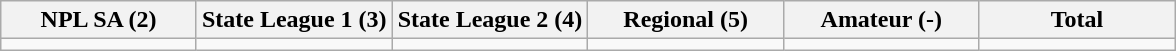<table class="wikitable">
<tr>
<th width="16.67%">NPL SA (2)</th>
<th width="16.67%">State League 1 (3)</th>
<th width="16.67%">State League 2 (4)</th>
<th width="16.67%">Regional (5)</th>
<th width="16.67%">Amateur (-)</th>
<th width="16.67%">Total</th>
</tr>
<tr>
<td></td>
<td></td>
<td></td>
<td></td>
<td></td>
<td></td>
</tr>
</table>
